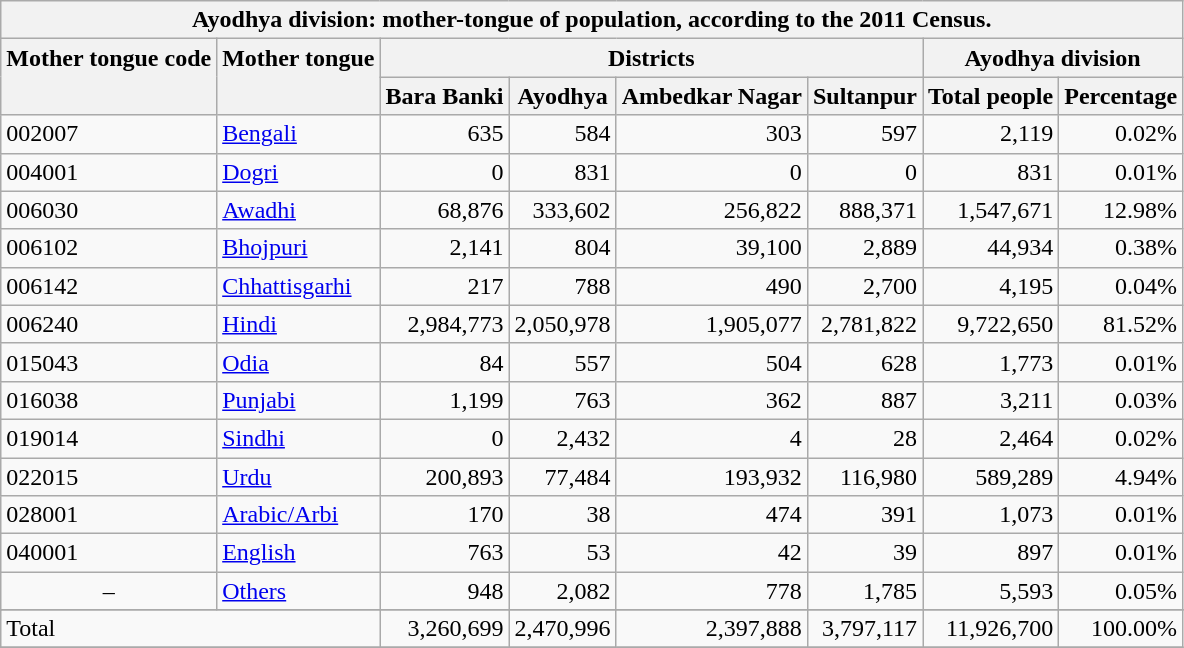<table class="wikitable sortable mw-collapsible mw-collapsed">
<tr style="vertical-align:top;">
<th colspan=8>Ayodhya division: mother-tongue of population, according to the 2011 Census.</th>
</tr>
<tr style="vertical-align:top;">
<th rowspan=2>Mother tongue code</th>
<th rowspan=2>Mother tongue</th>
<th colspan=4>Districts</th>
<th colspan=2>Ayodhya division</th>
</tr>
<tr style="vertical-align:top;">
<th>Bara Banki</th>
<th>Ayodhya</th>
<th>Ambedkar Nagar</th>
<th>Sultanpur</th>
<th>Total people</th>
<th>Percentage</th>
</tr>
<tr style="vertical-align:top;">
<td>002007</td>
<td><a href='#'>Bengali</a></td>
<td style="text-align:right;">635</td>
<td style="text-align:right;">584</td>
<td style="text-align:right;">303</td>
<td style="text-align:right;">597</td>
<td style="text-align:right;">2,119</td>
<td style="text-align:right;">0.02%</td>
</tr>
<tr style="vertical-align:top;">
<td>004001</td>
<td><a href='#'>Dogri</a></td>
<td style="text-align:right;">0</td>
<td style="text-align:right;">831</td>
<td style="text-align:right;">0</td>
<td style="text-align:right;">0</td>
<td style="text-align:right;">831</td>
<td style="text-align:right;">0.01%</td>
</tr>
<tr style="vertical-align:top;">
<td>006030</td>
<td><a href='#'>Awadhi</a></td>
<td style="text-align:right;">68,876</td>
<td style="text-align:right;">333,602</td>
<td style="text-align:right;">256,822</td>
<td style="text-align:right;">888,371</td>
<td style="text-align:right;">1,547,671</td>
<td style="text-align:right;">12.98%</td>
</tr>
<tr style="vertical-align:top;">
<td>006102</td>
<td><a href='#'>Bhojpuri</a></td>
<td style="text-align:right;">2,141</td>
<td style="text-align:right;">804</td>
<td style="text-align:right;">39,100</td>
<td style="text-align:right;">2,889</td>
<td style="text-align:right;">44,934</td>
<td style="text-align:right;">0.38%</td>
</tr>
<tr style="vertical-align:top;">
<td>006142</td>
<td><a href='#'>Chhattisgarhi</a></td>
<td style="text-align:right;">217</td>
<td style="text-align:right;">788</td>
<td style="text-align:right;">490</td>
<td style="text-align:right;">2,700</td>
<td style="text-align:right;">4,195</td>
<td style="text-align:right;">0.04%</td>
</tr>
<tr style="vertical-align:top;">
<td>006240</td>
<td><a href='#'>Hindi</a></td>
<td style="text-align:right;">2,984,773</td>
<td style="text-align:right;">2,050,978</td>
<td style="text-align:right;">1,905,077</td>
<td style="text-align:right;">2,781,822</td>
<td style="text-align:right;">9,722,650</td>
<td style="text-align:right;">81.52%</td>
</tr>
<tr style="vertical-align:top;">
<td>015043</td>
<td><a href='#'>Odia</a></td>
<td style="text-align:right;">84</td>
<td style="text-align:right;">557</td>
<td style="text-align:right;">504</td>
<td style="text-align:right;">628</td>
<td style="text-align:right;">1,773</td>
<td style="text-align:right;">0.01%</td>
</tr>
<tr style="vertical-align:top;">
<td>016038</td>
<td><a href='#'>Punjabi</a></td>
<td style="text-align:right;">1,199</td>
<td style="text-align:right;">763</td>
<td style="text-align:right;">362</td>
<td style="text-align:right;">887</td>
<td style="text-align:right;">3,211</td>
<td style="text-align:right;">0.03%</td>
</tr>
<tr style="vertical-align:top;">
<td>019014</td>
<td><a href='#'>Sindhi</a></td>
<td style="text-align:right;">0</td>
<td style="text-align:right;">2,432</td>
<td style="text-align:right;">4</td>
<td style="text-align:right;">28</td>
<td style="text-align:right;">2,464</td>
<td style="text-align:right;">0.02%</td>
</tr>
<tr style="vertical-align:top;">
<td>022015</td>
<td><a href='#'>Urdu</a></td>
<td style="text-align:right;">200,893</td>
<td style="text-align:right;">77,484</td>
<td style="text-align:right;">193,932</td>
<td style="text-align:right;">116,980</td>
<td style="text-align:right;">589,289</td>
<td style="text-align:right;">4.94%</td>
</tr>
<tr style="vertical-align:top;">
<td>028001</td>
<td><a href='#'>Arabic/Arbi</a></td>
<td style="text-align:right;">170</td>
<td style="text-align:right;">38</td>
<td style="text-align:right;">474</td>
<td style="text-align:right;">391</td>
<td style="text-align:right;">1,073</td>
<td style="text-align:right;">0.01%</td>
</tr>
<tr style="vertical-align:top;">
<td>040001</td>
<td><a href='#'>English</a></td>
<td style="text-align:right;">763</td>
<td style="text-align:right;">53</td>
<td style="text-align:right;">42</td>
<td style="text-align:right;">39</td>
<td style="text-align:right;">897</td>
<td style="text-align:right;">0.01%</td>
</tr>
<tr style="vertical-align:top;">
<td style="text-align:center;">–</td>
<td><a href='#'>Others</a></td>
<td style="text-align:right;">948</td>
<td style="text-align:right;">2,082</td>
<td style="text-align:right;">778</td>
<td style="text-align:right;">1,785</td>
<td style="text-align:right;">5,593</td>
<td style="text-align:right;">0.05%</td>
</tr>
<tr style="vertical-align:top;">
</tr>
<tr valign=top class="sortbottom">
<td colspan=2>Total</td>
<td style="text-align:right;">3,260,699</td>
<td style="text-align:right;">2,470,996</td>
<td style="text-align:right;">2,397,888</td>
<td style="text-align:right;">3,797,117</td>
<td style="text-align:right;">11,926,700</td>
<td style="text-align:right;">100.00%</td>
</tr>
<tr>
</tr>
</table>
